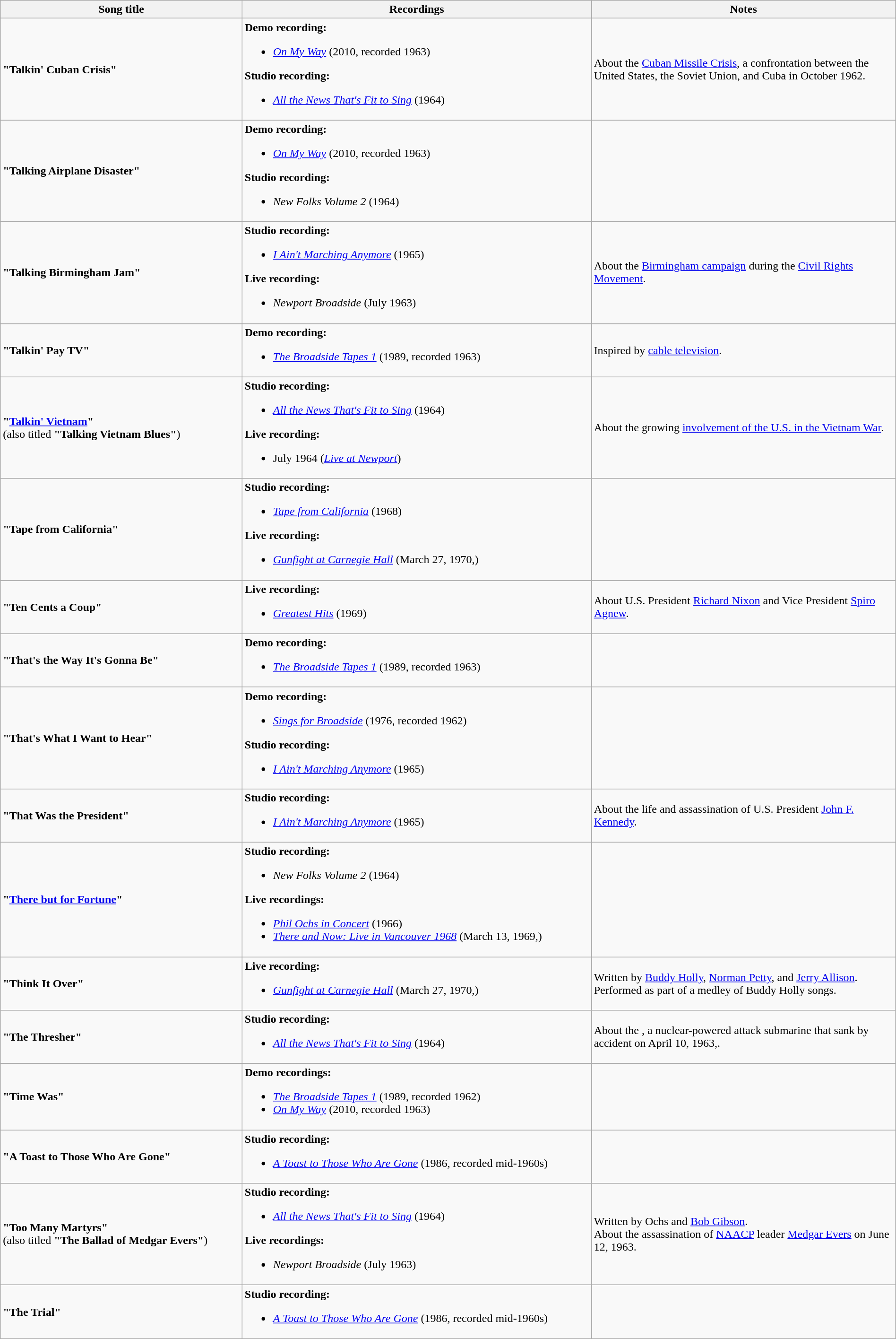<table class="wikitable" width="100%">
<tr>
<th width="27%">Song title</th>
<th width="39%">Recordings</th>
<th width="34%">Notes</th>
</tr>
<tr>
<td><strong>"Talkin' Cuban Crisis"</strong></td>
<td><strong>Demo recording:</strong><br><ul><li><em><a href='#'>On My Way</a></em> (2010, recorded 1963)</li></ul><strong>Studio recording:</strong><ul><li><em><a href='#'>All the News That's Fit to Sing</a></em> (1964)</li></ul></td>
<td>About the <a href='#'>Cuban Missile Crisis</a>, a confrontation between the United States, the Soviet Union, and Cuba in October 1962.</td>
</tr>
<tr>
<td><strong>"Talking Airplane Disaster"</strong></td>
<td><strong>Demo recording:</strong><br><ul><li><em><a href='#'>On My Way</a></em> (2010, recorded 1963)</li></ul><strong>Studio recording:</strong><ul><li><em>New Folks Volume 2</em> (1964)</li></ul></td>
<td></td>
</tr>
<tr>
<td><strong>"Talking Birmingham Jam"</strong></td>
<td><strong>Studio recording:</strong><br><ul><li><em><a href='#'>I Ain't Marching Anymore</a></em> (1965)</li></ul><strong>Live recording:</strong><ul><li><em>Newport Broadside</em> (July 1963)</li></ul></td>
<td>About the <a href='#'>Birmingham campaign</a> during the <a href='#'>Civil Rights Movement</a>.</td>
</tr>
<tr>
<td><strong>"Talkin' Pay TV"</strong></td>
<td><strong>Demo recording:</strong><br><ul><li><em><a href='#'>The Broadside Tapes 1</a></em> (1989, recorded 1963)</li></ul></td>
<td>Inspired by <a href='#'>cable television</a>.</td>
</tr>
<tr>
<td><strong>"<a href='#'>Talkin' Vietnam</a>"</strong><br>(also titled <strong>"Talking Vietnam Blues"</strong>)</td>
<td><strong>Studio recording:</strong><br><ul><li><em><a href='#'>All the News That's Fit to Sing</a></em> (1964)</li></ul><strong>Live recording:</strong><ul><li>July 1964 (<em><a href='#'>Live at Newport</a></em>)</li></ul></td>
<td>About the growing <a href='#'>involvement of the U.S. in the Vietnam War</a>.</td>
</tr>
<tr>
<td><strong>"Tape from California"</strong></td>
<td><strong>Studio recording:</strong><br><ul><li><em><a href='#'>Tape from California</a></em> (1968)</li></ul><strong>Live recording:</strong><ul><li><em><a href='#'>Gunfight at Carnegie Hall</a></em> (March 27, 1970,)</li></ul></td>
<td></td>
</tr>
<tr>
<td><strong>"Ten Cents a Coup"</strong></td>
<td><strong>Live recording:</strong><br><ul><li><em><a href='#'>Greatest Hits</a></em> (1969)</li></ul></td>
<td>About U.S. President <a href='#'>Richard Nixon</a> and Vice President <a href='#'>Spiro Agnew</a>.</td>
</tr>
<tr>
<td><strong>"That's the Way It's Gonna Be"</strong></td>
<td><strong>Demo recording:</strong><br><ul><li><em><a href='#'>The Broadside Tapes 1</a></em> (1989, recorded 1963)</li></ul></td>
<td></td>
</tr>
<tr>
<td><strong>"That's What I Want to Hear"</strong></td>
<td><strong>Demo recording:</strong><br><ul><li><em><a href='#'>Sings for Broadside</a></em> (1976, recorded 1962)</li></ul><strong>Studio recording:</strong><ul><li><em><a href='#'>I Ain't Marching Anymore</a></em> (1965)</li></ul></td>
<td></td>
</tr>
<tr>
<td><strong>"That Was the President"</strong></td>
<td><strong>Studio recording:</strong><br><ul><li><em><a href='#'>I Ain't Marching Anymore</a></em> (1965)</li></ul></td>
<td>About the life and assassination of U.S. President <a href='#'>John F. Kennedy</a>.</td>
</tr>
<tr>
<td><strong>"<a href='#'>There but for Fortune</a>"</strong></td>
<td><strong>Studio recording:</strong><br><ul><li><em>New Folks Volume 2</em> (1964)</li></ul><strong>Live recordings:</strong><ul><li><em><a href='#'>Phil Ochs in Concert</a></em> (1966)</li><li><em><a href='#'>There and Now: Live in Vancouver 1968</a></em> (March 13, 1969,)</li></ul></td>
<td></td>
</tr>
<tr>
<td><strong>"Think It Over"</strong></td>
<td><strong>Live recording:</strong><br><ul><li><em><a href='#'>Gunfight at Carnegie Hall</a></em> (March 27, 1970,)</li></ul></td>
<td>Written by <a href='#'>Buddy Holly</a>, <a href='#'>Norman Petty</a>, and <a href='#'>Jerry Allison</a>.<br>Performed as part of a medley of Buddy Holly songs.</td>
</tr>
<tr>
<td><strong>"The Thresher"</strong></td>
<td><strong>Studio recording:</strong><br><ul><li><em><a href='#'>All the News That's Fit to Sing</a></em> (1964)</li></ul></td>
<td>About the , a nuclear-powered attack submarine that sank by accident on April 10, 1963,.</td>
</tr>
<tr>
<td><strong>"Time Was"</strong></td>
<td><strong>Demo recordings:</strong><br><ul><li><em><a href='#'>The Broadside Tapes 1</a></em> (1989, recorded 1962)</li><li><em><a href='#'>On My Way</a></em> (2010, recorded 1963)</li></ul></td>
<td></td>
</tr>
<tr>
<td><strong>"A Toast to Those Who Are Gone"</strong></td>
<td><strong>Studio recording:</strong><br><ul><li><em><a href='#'>A Toast to Those Who Are Gone</a></em> (1986, recorded mid-1960s)</li></ul></td>
<td></td>
</tr>
<tr>
<td><strong>"Too Many Martyrs"</strong><br>(also titled <strong>"The Ballad of Medgar Evers"</strong>)</td>
<td><strong>Studio recording:</strong><br><ul><li><em><a href='#'>All the News That's Fit to Sing</a></em> (1964)</li></ul><strong>Live recordings:</strong><ul><li><em>Newport Broadside</em> (July 1963)</li></ul></td>
<td>Written by Ochs and <a href='#'>Bob Gibson</a>.<br>About the assassination of <a href='#'>NAACP</a> leader <a href='#'>Medgar Evers</a> on June 12, 1963.</td>
</tr>
<tr>
<td><strong>"The Trial"</strong></td>
<td><strong>Studio recording:</strong><br><ul><li><em><a href='#'>A Toast to Those Who Are Gone</a></em> (1986, recorded mid-1960s)</li></ul></td>
<td></td>
</tr>
</table>
